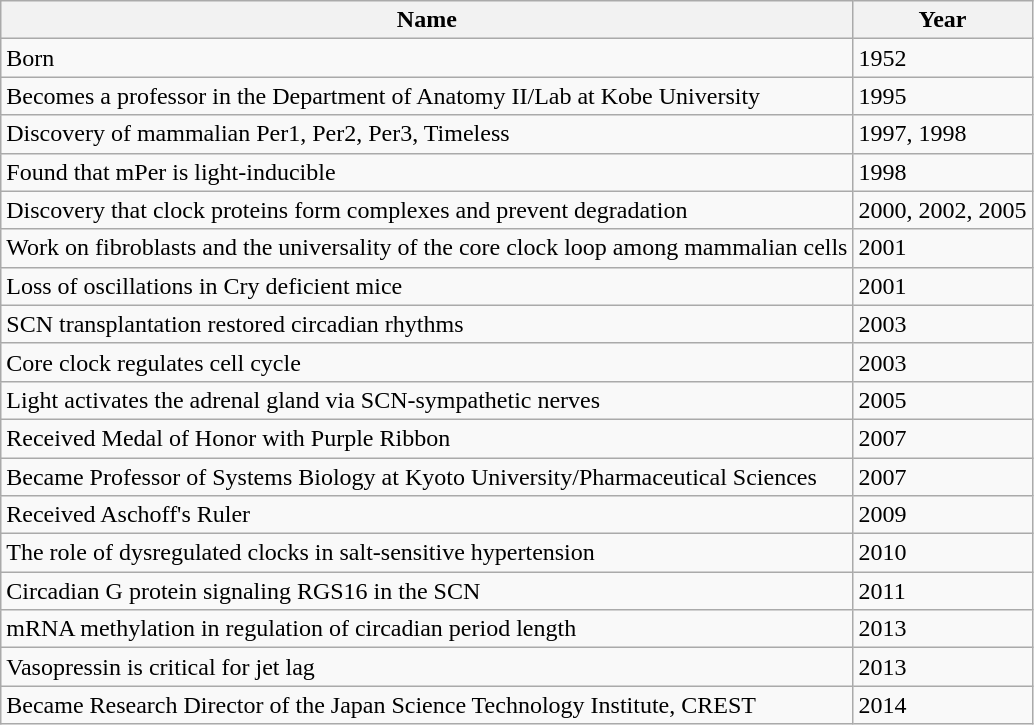<table class="wikitable sortable">
<tr>
<th class = "unsortable">Name</th>
<th>Year</th>
</tr>
<tr>
<td>Born</td>
<td>1952</td>
</tr>
<tr>
<td>Becomes a professor in the Department of Anatomy II/Lab at Kobe University</td>
<td>1995</td>
</tr>
<tr>
<td>Discovery of mammalian Per1, Per2, Per3, Timeless</td>
<td>1997, 1998</td>
</tr>
<tr>
<td>Found that mPer is light-inducible</td>
<td>1998</td>
</tr>
<tr>
<td>Discovery that clock proteins form complexes and prevent degradation</td>
<td>2000, 2002, 2005</td>
</tr>
<tr>
<td>Work on fibroblasts and the universality of the core clock loop among mammalian cells</td>
<td>2001</td>
</tr>
<tr>
<td>Loss of oscillations in Cry deficient mice</td>
<td>2001</td>
</tr>
<tr>
<td>SCN transplantation restored circadian rhythms</td>
<td>2003</td>
</tr>
<tr>
<td>Core clock regulates cell cycle</td>
<td>2003</td>
</tr>
<tr>
<td>Light activates the adrenal gland via SCN-sympathetic nerves</td>
<td>2005</td>
</tr>
<tr>
<td>Received Medal of Honor with Purple Ribbon</td>
<td>2007</td>
</tr>
<tr>
<td>Became Professor of Systems Biology at Kyoto University/Pharmaceutical Sciences</td>
<td>2007</td>
</tr>
<tr>
<td>Received Aschoff's Ruler</td>
<td>2009</td>
</tr>
<tr>
<td>The role of dysregulated clocks in salt-sensitive hypertension</td>
<td>2010</td>
</tr>
<tr>
<td>Circadian G protein signaling RGS16 in the SCN</td>
<td>2011</td>
</tr>
<tr>
<td>mRNA methylation in regulation of circadian period length</td>
<td>2013</td>
</tr>
<tr>
<td>Vasopressin is critical for jet lag</td>
<td>2013</td>
</tr>
<tr>
<td>Became Research Director of the Japan Science Technology Institute, CREST</td>
<td>2014</td>
</tr>
</table>
